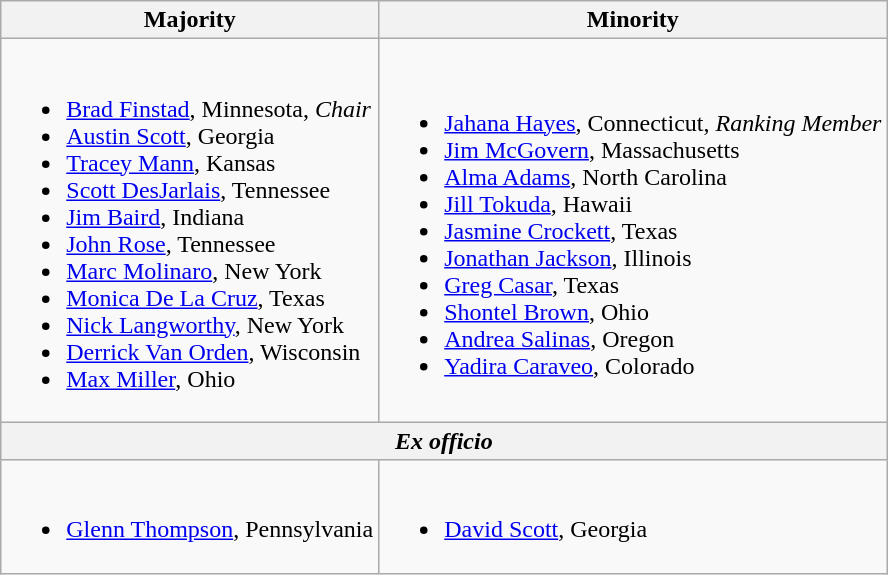<table class=wikitable>
<tr>
<th>Majority</th>
<th>Minority</th>
</tr>
<tr>
<td><br><ul><li><a href='#'>Brad Finstad</a>, Minnesota, <em>Chair</em></li><li><a href='#'>Austin Scott</a>, Georgia</li><li><a href='#'>Tracey Mann</a>, Kansas</li><li><a href='#'>Scott DesJarlais</a>, Tennessee</li><li><a href='#'>Jim Baird</a>, Indiana</li><li><a href='#'>John Rose</a>, Tennessee</li><li><a href='#'>Marc Molinaro</a>, New York</li><li><a href='#'>Monica De La Cruz</a>, Texas</li><li><a href='#'>Nick Langworthy</a>, New York</li><li><a href='#'>Derrick Van Orden</a>, Wisconsin</li><li><a href='#'>Max Miller</a>, Ohio</li></ul></td>
<td><br><ul><li><a href='#'>Jahana Hayes</a>, Connecticut, <em>Ranking Member</em></li><li><a href='#'>Jim McGovern</a>, Massachusetts</li><li><a href='#'>Alma Adams</a>, North Carolina</li><li><a href='#'>Jill Tokuda</a>, Hawaii</li><li><a href='#'>Jasmine Crockett</a>, Texas</li><li><a href='#'>Jonathan Jackson</a>, Illinois</li><li><a href='#'>Greg Casar</a>, Texas</li><li><a href='#'>Shontel Brown</a>, Ohio</li><li><a href='#'>Andrea Salinas</a>, Oregon</li><li><a href='#'>Yadira Caraveo</a>, Colorado</li></ul></td>
</tr>
<tr>
<th colspan=2><em>Ex officio</em></th>
</tr>
<tr>
<td><br><ul><li><a href='#'>Glenn Thompson</a>, Pennsylvania</li></ul></td>
<td><br><ul><li><a href='#'>David Scott</a>, Georgia</li></ul></td>
</tr>
</table>
